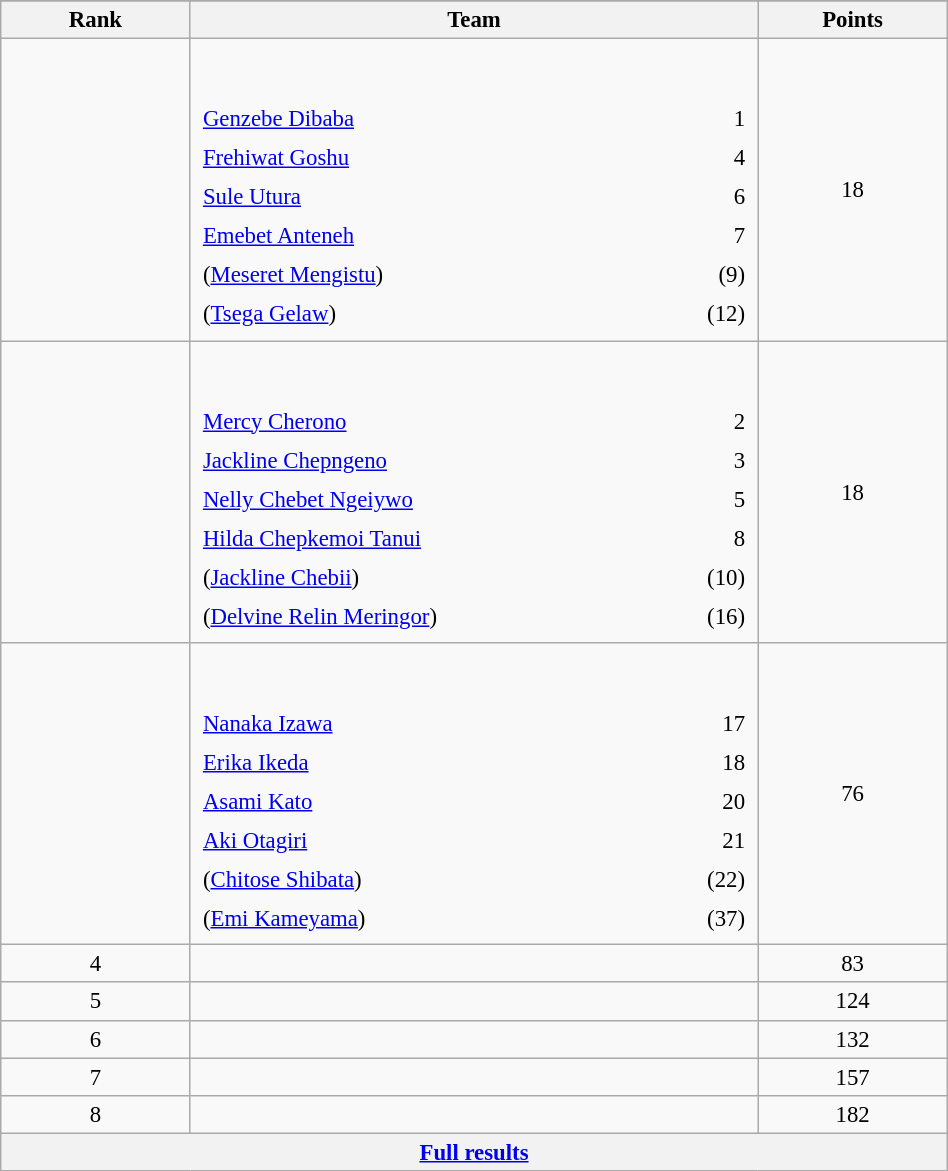<table class="wikitable sortable" style=" text-align:center; font-size:95%;" width="50%">
<tr>
</tr>
<tr>
<th width=10%>Rank</th>
<th width=30%>Team</th>
<th width=10%>Points</th>
</tr>
<tr>
<td align=center></td>
<td align=left> <br><br><table width=100%>
<tr>
<td align=left style="border:0"><a href='#'>Genzebe Dibaba</a></td>
<td align=right style="border:0">1</td>
</tr>
<tr>
<td align=left style="border:0"><a href='#'>Frehiwat Goshu</a></td>
<td align=right style="border:0">4</td>
</tr>
<tr>
<td align=left style="border:0"><a href='#'>Sule Utura</a></td>
<td align=right style="border:0">6</td>
</tr>
<tr>
<td align=left style="border:0"><a href='#'>Emebet Anteneh</a></td>
<td align=right style="border:0">7</td>
</tr>
<tr>
<td align=left style="border:0">(<a href='#'>Meseret Mengistu</a>)</td>
<td align=right style="border:0">(9)</td>
</tr>
<tr>
<td align=left style="border:0">(<a href='#'>Tsega Gelaw</a>)</td>
<td align=right style="border:0">(12)</td>
</tr>
</table>
</td>
<td>18</td>
</tr>
<tr>
<td align=center></td>
<td align=left> <br><br><table width=100%>
<tr>
<td align=left style="border:0"><a href='#'>Mercy Cherono</a></td>
<td align=right style="border:0">2</td>
</tr>
<tr>
<td align=left style="border:0"><a href='#'>Jackline Chepngeno</a></td>
<td align=right style="border:0">3</td>
</tr>
<tr>
<td align=left style="border:0"><a href='#'>Nelly Chebet Ngeiywo</a></td>
<td align=right style="border:0">5</td>
</tr>
<tr>
<td align=left style="border:0"><a href='#'>Hilda Chepkemoi Tanui</a></td>
<td align=right style="border:0">8</td>
</tr>
<tr>
<td align=left style="border:0">(<a href='#'>Jackline Chebii</a>)</td>
<td align=right style="border:0">(10)</td>
</tr>
<tr>
<td align=left style="border:0">(<a href='#'>Delvine Relin Meringor</a>)</td>
<td align=right style="border:0">(16)</td>
</tr>
</table>
</td>
<td>18</td>
</tr>
<tr>
<td align=center></td>
<td align=left> <br><br><table width=100%>
<tr>
<td align=left style="border:0"><a href='#'>Nanaka Izawa</a></td>
<td align=right style="border:0">17</td>
</tr>
<tr>
<td align=left style="border:0"><a href='#'>Erika Ikeda</a></td>
<td align=right style="border:0">18</td>
</tr>
<tr>
<td align=left style="border:0"><a href='#'>Asami Kato</a></td>
<td align=right style="border:0">20</td>
</tr>
<tr>
<td align=left style="border:0"><a href='#'>Aki Otagiri</a></td>
<td align=right style="border:0">21</td>
</tr>
<tr>
<td align=left style="border:0">(<a href='#'>Chitose Shibata</a>)</td>
<td align=right style="border:0">(22)</td>
</tr>
<tr>
<td align=left style="border:0">(<a href='#'>Emi Kameyama</a>)</td>
<td align=right style="border:0">(37)</td>
</tr>
</table>
</td>
<td>76</td>
</tr>
<tr>
<td align=center>4</td>
<td align=left></td>
<td>83</td>
</tr>
<tr>
<td align=center>5</td>
<td align=left></td>
<td>124</td>
</tr>
<tr>
<td align=center>6</td>
<td align=left></td>
<td>132</td>
</tr>
<tr>
<td align=center>7</td>
<td align=left></td>
<td>157</td>
</tr>
<tr>
<td align=center>8</td>
<td align=left></td>
<td>182</td>
</tr>
<tr class="sortbottom">
<th colspan=3 align=center><a href='#'>Full results</a></th>
</tr>
</table>
